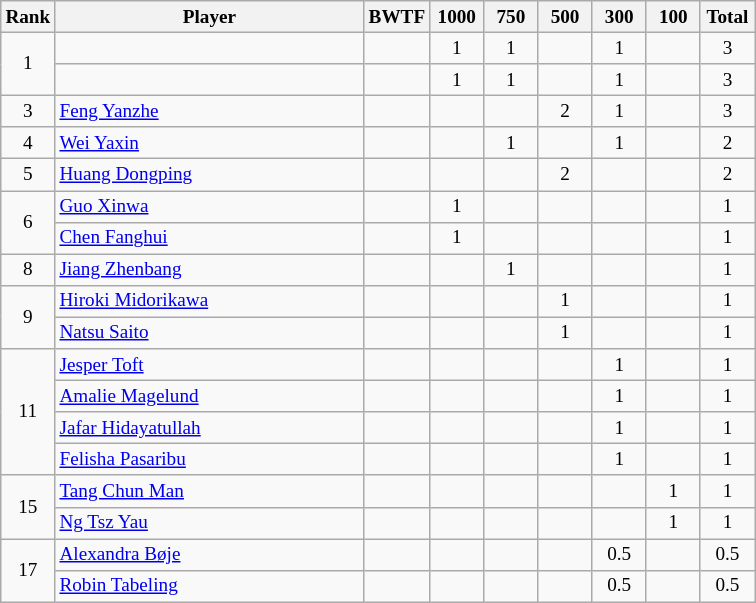<table class="wikitable" style="font-size:80%; text-align:center">
<tr>
<th width="30">Rank</th>
<th width="200">Player</th>
<th width="30">BWTF</th>
<th width="30">1000</th>
<th width="30">750</th>
<th width="30">500</th>
<th width="30">300</th>
<th width="30">100</th>
<th width="30">Total</th>
</tr>
<tr>
<td rowspan="2">1</td>
<td align="left"> </td>
<td></td>
<td>1</td>
<td>1</td>
<td></td>
<td>1</td>
<td></td>
<td>3</td>
</tr>
<tr>
<td align="left"> </td>
<td></td>
<td>1</td>
<td>1</td>
<td></td>
<td>1</td>
<td></td>
<td>3</td>
</tr>
<tr>
<td>3</td>
<td align="left"> <a href='#'>Feng Yanzhe</a></td>
<td></td>
<td></td>
<td></td>
<td>2</td>
<td>1</td>
<td></td>
<td>3</td>
</tr>
<tr>
<td>4</td>
<td align="left"> <a href='#'>Wei Yaxin</a></td>
<td></td>
<td></td>
<td>1</td>
<td></td>
<td>1</td>
<td></td>
<td>2</td>
</tr>
<tr>
<td>5</td>
<td align="left"> <a href='#'>Huang Dongping</a></td>
<td></td>
<td></td>
<td></td>
<td>2</td>
<td></td>
<td></td>
<td>2</td>
</tr>
<tr>
<td rowspan="2">6</td>
<td align="left"> <a href='#'>Guo Xinwa</a></td>
<td></td>
<td>1</td>
<td></td>
<td></td>
<td></td>
<td></td>
<td>1</td>
</tr>
<tr>
<td align="left"> <a href='#'>Chen Fanghui</a></td>
<td></td>
<td>1</td>
<td></td>
<td></td>
<td></td>
<td></td>
<td>1</td>
</tr>
<tr>
<td>8</td>
<td align="left"> <a href='#'>Jiang Zhenbang</a></td>
<td></td>
<td></td>
<td>1</td>
<td></td>
<td></td>
<td></td>
<td>1</td>
</tr>
<tr>
<td rowspan="2">9</td>
<td align="left"> <a href='#'>Hiroki Midorikawa</a></td>
<td></td>
<td></td>
<td></td>
<td>1</td>
<td></td>
<td></td>
<td>1</td>
</tr>
<tr>
<td align="left"> <a href='#'>Natsu Saito</a></td>
<td></td>
<td></td>
<td></td>
<td>1</td>
<td></td>
<td></td>
<td>1</td>
</tr>
<tr>
<td rowspan="4">11</td>
<td align="left"> <a href='#'>Jesper Toft</a></td>
<td></td>
<td></td>
<td></td>
<td></td>
<td>1</td>
<td></td>
<td>1</td>
</tr>
<tr>
<td align="left"> <a href='#'>Amalie Magelund</a></td>
<td></td>
<td></td>
<td></td>
<td></td>
<td>1</td>
<td></td>
<td>1</td>
</tr>
<tr>
<td align="left"> <a href='#'>Jafar Hidayatullah</a></td>
<td></td>
<td></td>
<td></td>
<td></td>
<td>1</td>
<td></td>
<td>1</td>
</tr>
<tr>
<td align="left"> <a href='#'>Felisha Pasaribu</a></td>
<td></td>
<td></td>
<td></td>
<td></td>
<td>1</td>
<td></td>
<td>1</td>
</tr>
<tr>
<td rowspan="2">15</td>
<td align="left"> <a href='#'>Tang Chun Man</a></td>
<td></td>
<td></td>
<td></td>
<td></td>
<td></td>
<td>1</td>
<td>1</td>
</tr>
<tr>
<td align="left"> <a href='#'>Ng Tsz Yau</a></td>
<td></td>
<td></td>
<td></td>
<td></td>
<td></td>
<td>1</td>
<td>1</td>
</tr>
<tr>
<td rowspan="2">17</td>
<td align="left"> <a href='#'>Alexandra Bøje</a></td>
<td></td>
<td></td>
<td></td>
<td></td>
<td>0.5</td>
<td></td>
<td>0.5</td>
</tr>
<tr>
<td align="left"> <a href='#'>Robin Tabeling</a></td>
<td></td>
<td></td>
<td></td>
<td></td>
<td>0.5</td>
<td></td>
<td>0.5</td>
</tr>
</table>
